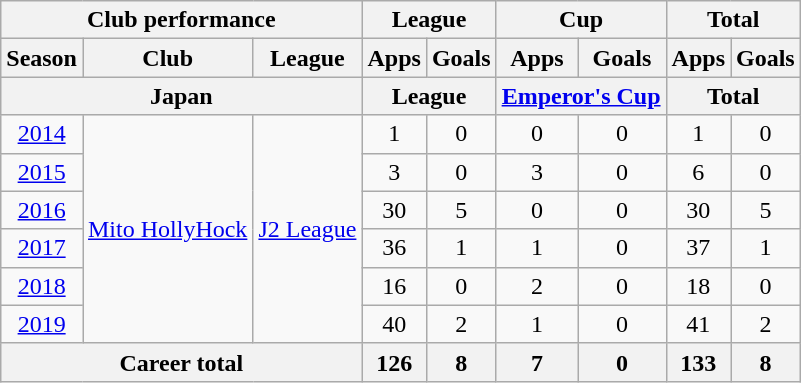<table class="wikitable" style="text-align:center">
<tr>
<th colspan=3>Club performance</th>
<th colspan=2>League</th>
<th colspan=2>Cup</th>
<th colspan=2>Total</th>
</tr>
<tr>
<th>Season</th>
<th>Club</th>
<th>League</th>
<th>Apps</th>
<th>Goals</th>
<th>Apps</th>
<th>Goals</th>
<th>Apps</th>
<th>Goals</th>
</tr>
<tr>
<th colspan=3>Japan</th>
<th colspan=2>League</th>
<th colspan=2><a href='#'>Emperor's Cup</a></th>
<th colspan=2>Total</th>
</tr>
<tr>
<td><a href='#'>2014</a></td>
<td rowspan="6"><a href='#'>Mito HollyHock</a></td>
<td rowspan="6"><a href='#'>J2 League</a></td>
<td>1</td>
<td>0</td>
<td>0</td>
<td>0</td>
<td>1</td>
<td>0</td>
</tr>
<tr>
<td><a href='#'>2015</a></td>
<td>3</td>
<td>0</td>
<td>3</td>
<td>0</td>
<td>6</td>
<td>0</td>
</tr>
<tr>
<td><a href='#'>2016</a></td>
<td>30</td>
<td>5</td>
<td>0</td>
<td>0</td>
<td>30</td>
<td>5</td>
</tr>
<tr>
<td><a href='#'>2017</a></td>
<td>36</td>
<td>1</td>
<td>1</td>
<td>0</td>
<td>37</td>
<td>1</td>
</tr>
<tr>
<td><a href='#'>2018</a></td>
<td>16</td>
<td>0</td>
<td>2</td>
<td>0</td>
<td>18</td>
<td>0</td>
</tr>
<tr>
<td><a href='#'>2019</a></td>
<td>40</td>
<td>2</td>
<td>1</td>
<td>0</td>
<td>41</td>
<td>2</td>
</tr>
<tr>
<th colspan=3>Career total</th>
<th>126</th>
<th>8</th>
<th>7</th>
<th>0</th>
<th>133</th>
<th>8</th>
</tr>
</table>
